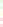<table style="font-size: 85%">
<tr>
<td style="background:#dfd;"></td>
</tr>
<tr>
<td style="background:#dfd;"></td>
</tr>
<tr>
<td style="background:#ffd;"></td>
</tr>
<tr>
<td style="background:#fdd;"></td>
</tr>
<tr>
<td style="background:#fdd;"></td>
</tr>
</table>
